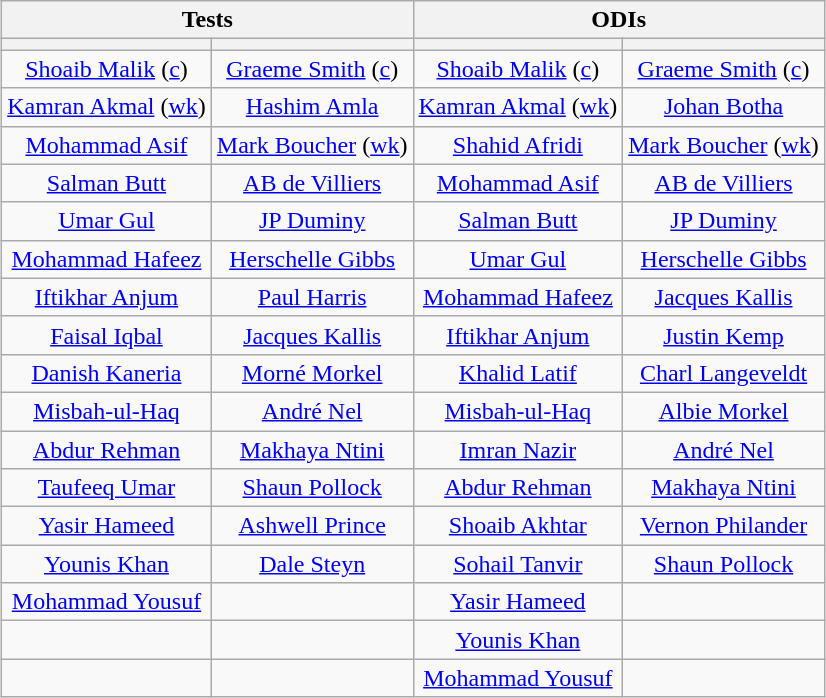<table class="wikitable" style="text-align:center; margin:auto">
<tr>
<th colspan=2>Tests</th>
<th colspan=2>ODIs</th>
</tr>
<tr>
<th></th>
<th></th>
<th></th>
<th></th>
</tr>
<tr>
<td><a href='#'>Shoaib Malik</a> (<a href='#'>c</a>)</td>
<td><a href='#'>Graeme Smith</a> (<a href='#'>c</a>)</td>
<td><a href='#'>Shoaib Malik</a> (<a href='#'>c</a>)</td>
<td><a href='#'>Graeme Smith</a> (<a href='#'>c</a>)</td>
</tr>
<tr>
<td><a href='#'>Kamran Akmal</a> (<a href='#'>wk</a>)</td>
<td><a href='#'>Hashim Amla</a></td>
<td><a href='#'>Kamran Akmal</a> (<a href='#'>wk</a>)</td>
<td><a href='#'>Johan Botha</a></td>
</tr>
<tr>
<td><a href='#'>Mohammad Asif</a></td>
<td><a href='#'>Mark Boucher</a> (<a href='#'>wk</a>)</td>
<td><a href='#'>Shahid Afridi</a></td>
<td><a href='#'>Mark Boucher</a> (<a href='#'>wk</a>)</td>
</tr>
<tr>
<td><a href='#'>Salman Butt</a></td>
<td><a href='#'>AB de Villiers</a></td>
<td><a href='#'>Mohammad Asif</a></td>
<td><a href='#'>AB de Villiers</a></td>
</tr>
<tr>
<td><a href='#'>Umar Gul</a></td>
<td><a href='#'>JP Duminy</a></td>
<td><a href='#'>Salman Butt</a></td>
<td><a href='#'>JP Duminy</a></td>
</tr>
<tr>
<td><a href='#'>Mohammad Hafeez</a></td>
<td><a href='#'>Herschelle Gibbs</a></td>
<td><a href='#'>Umar Gul</a></td>
<td><a href='#'>Herschelle Gibbs</a></td>
</tr>
<tr>
<td><a href='#'>Iftikhar Anjum</a></td>
<td><a href='#'>Paul Harris</a></td>
<td><a href='#'>Mohammad Hafeez</a></td>
<td><a href='#'>Jacques Kallis</a></td>
</tr>
<tr>
<td><a href='#'>Faisal Iqbal</a></td>
<td><a href='#'>Jacques Kallis</a></td>
<td><a href='#'>Iftikhar Anjum</a></td>
<td><a href='#'>Justin Kemp</a></td>
</tr>
<tr>
<td><a href='#'>Danish Kaneria</a></td>
<td><a href='#'>Morné Morkel</a></td>
<td><a href='#'>Khalid Latif</a></td>
<td><a href='#'>Charl Langeveldt</a></td>
</tr>
<tr>
<td><a href='#'>Misbah-ul-Haq</a></td>
<td><a href='#'>André Nel</a></td>
<td><a href='#'>Misbah-ul-Haq</a></td>
<td><a href='#'>Albie Morkel</a></td>
</tr>
<tr>
<td><a href='#'>Abdur Rehman</a></td>
<td><a href='#'>Makhaya Ntini</a></td>
<td><a href='#'>Imran Nazir</a></td>
<td><a href='#'>André Nel</a></td>
</tr>
<tr>
<td><a href='#'>Taufeeq Umar</a></td>
<td><a href='#'>Shaun Pollock</a></td>
<td><a href='#'>Abdur Rehman</a></td>
<td><a href='#'>Makhaya Ntini</a></td>
</tr>
<tr>
<td><a href='#'>Yasir Hameed</a></td>
<td><a href='#'>Ashwell Prince</a></td>
<td><a href='#'>Shoaib Akhtar</a></td>
<td><a href='#'>Vernon Philander</a></td>
</tr>
<tr>
<td><a href='#'>Younis Khan</a></td>
<td><a href='#'>Dale Steyn</a></td>
<td><a href='#'>Sohail Tanvir</a></td>
<td><a href='#'>Shaun Pollock</a></td>
</tr>
<tr>
<td><a href='#'>Mohammad Yousuf</a></td>
<td></td>
<td><a href='#'>Yasir Hameed</a></td>
<td></td>
</tr>
<tr>
<td></td>
<td></td>
<td><a href='#'>Younis Khan</a></td>
<td></td>
</tr>
<tr>
<td></td>
<td></td>
<td><a href='#'>Mohammad Yousuf</a></td>
<td></td>
</tr>
</table>
